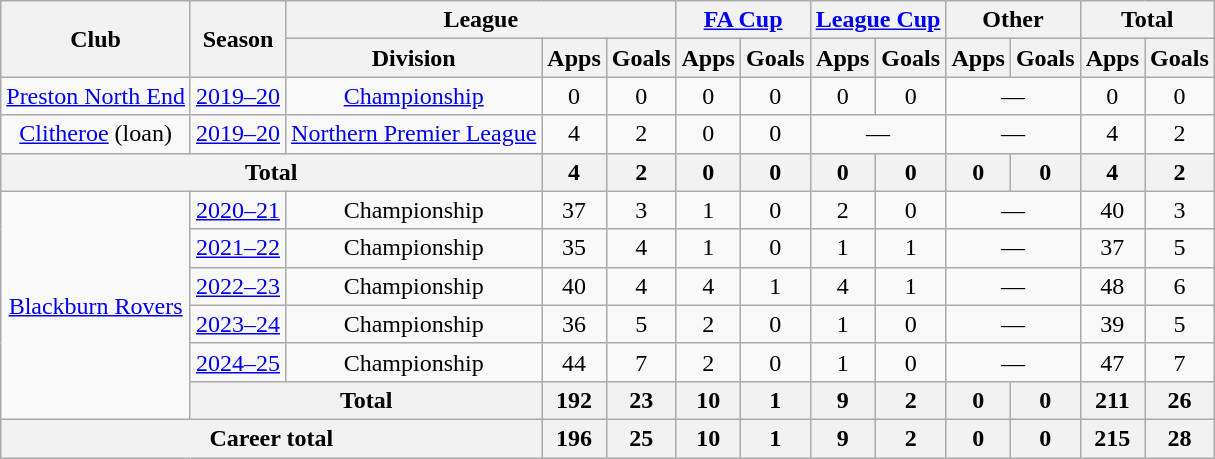<table class="wikitable" style="text-align:center">
<tr>
<th rowspan="2">Club</th>
<th rowspan="2">Season</th>
<th colspan="3">League</th>
<th colspan="2"><a href='#'>FA Cup</a></th>
<th colspan="2"><a href='#'>League Cup</a></th>
<th colspan="2">Other</th>
<th colspan="2">Total</th>
</tr>
<tr>
<th>Division</th>
<th>Apps</th>
<th>Goals</th>
<th>Apps</th>
<th>Goals</th>
<th>Apps</th>
<th>Goals</th>
<th>Apps</th>
<th>Goals</th>
<th>Apps</th>
<th>Goals</th>
</tr>
<tr>
<td><a href='#'>Preston North End</a></td>
<td><a href='#'>2019–20</a></td>
<td><a href='#'>Championship</a></td>
<td>0</td>
<td>0</td>
<td>0</td>
<td>0</td>
<td>0</td>
<td>0</td>
<td colspan="2">—</td>
<td>0</td>
<td>0</td>
</tr>
<tr>
<td rowspan=1><a href='#'>Clitheroe</a> (loan)</td>
<td><a href='#'>2019–20</a></td>
<td><a href='#'>Northern Premier League</a></td>
<td>4</td>
<td>2</td>
<td>0</td>
<td>0</td>
<td colspan="2">—</td>
<td colspan="2">—</td>
<td>4</td>
<td>2</td>
</tr>
<tr>
<th colspan="3">Total</th>
<th>4</th>
<th>2</th>
<th>0</th>
<th>0</th>
<th>0</th>
<th>0</th>
<th>0</th>
<th>0</th>
<th>4</th>
<th>2</th>
</tr>
<tr>
<td rowspan=6><a href='#'>Blackburn Rovers</a></td>
<td><a href='#'>2020–21</a></td>
<td>Championship</td>
<td>37</td>
<td>3</td>
<td>1</td>
<td>0</td>
<td>2</td>
<td>0</td>
<td colspan="2">—</td>
<td>40</td>
<td>3</td>
</tr>
<tr>
<td><a href='#'>2021–22</a></td>
<td>Championship</td>
<td>35</td>
<td>4</td>
<td>1</td>
<td>0</td>
<td>1</td>
<td>1</td>
<td colspan="2">—</td>
<td>37</td>
<td>5</td>
</tr>
<tr>
<td><a href='#'>2022–23</a></td>
<td>Championship</td>
<td>40</td>
<td>4</td>
<td>4</td>
<td>1</td>
<td>4</td>
<td>1</td>
<td colspan="2">—</td>
<td>48</td>
<td>6</td>
</tr>
<tr>
<td><a href='#'>2023–24</a></td>
<td>Championship</td>
<td>36</td>
<td>5</td>
<td>2</td>
<td>0</td>
<td>1</td>
<td>0</td>
<td colspan="2">—</td>
<td>39</td>
<td>5</td>
</tr>
<tr>
<td><a href='#'>2024–25</a></td>
<td>Championship</td>
<td>44</td>
<td>7</td>
<td>2</td>
<td>0</td>
<td>1</td>
<td>0</td>
<td colspan="2">—</td>
<td>47</td>
<td>7</td>
</tr>
<tr>
<th colspan="2">Total</th>
<th>192</th>
<th>23</th>
<th>10</th>
<th>1</th>
<th>9</th>
<th>2</th>
<th>0</th>
<th>0</th>
<th>211</th>
<th>26</th>
</tr>
<tr>
<th colspan="3">Career total</th>
<th>196</th>
<th>25</th>
<th>10</th>
<th>1</th>
<th>9</th>
<th>2</th>
<th>0</th>
<th>0</th>
<th>215</th>
<th>28</th>
</tr>
</table>
